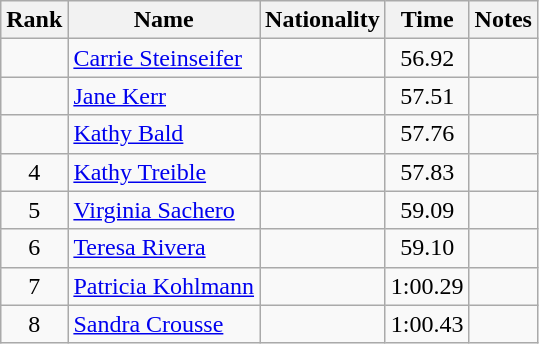<table class="wikitable sortable" style="text-align:center">
<tr>
<th>Rank</th>
<th>Name</th>
<th>Nationality</th>
<th>Time</th>
<th>Notes</th>
</tr>
<tr>
<td></td>
<td align=left><a href='#'>Carrie Steinseifer</a></td>
<td align=left></td>
<td>56.92</td>
<td></td>
</tr>
<tr>
<td></td>
<td align=left><a href='#'>Jane Kerr</a></td>
<td align=left></td>
<td>57.51</td>
<td></td>
</tr>
<tr>
<td></td>
<td align=left><a href='#'>Kathy Bald</a></td>
<td align=left></td>
<td>57.76</td>
<td></td>
</tr>
<tr>
<td>4</td>
<td align=left><a href='#'>Kathy Treible</a></td>
<td align=left></td>
<td>57.83</td>
<td></td>
</tr>
<tr>
<td>5</td>
<td align=left><a href='#'>Virginia Sachero</a></td>
<td align=left></td>
<td>59.09</td>
<td></td>
</tr>
<tr>
<td>6</td>
<td align=left><a href='#'>Teresa Rivera</a></td>
<td align=left></td>
<td>59.10</td>
<td></td>
</tr>
<tr>
<td>7</td>
<td align=left><a href='#'>Patricia Kohlmann</a></td>
<td align=left></td>
<td>1:00.29</td>
<td></td>
</tr>
<tr>
<td>8</td>
<td align=left><a href='#'>Sandra Crousse</a></td>
<td align=left></td>
<td>1:00.43</td>
<td></td>
</tr>
</table>
